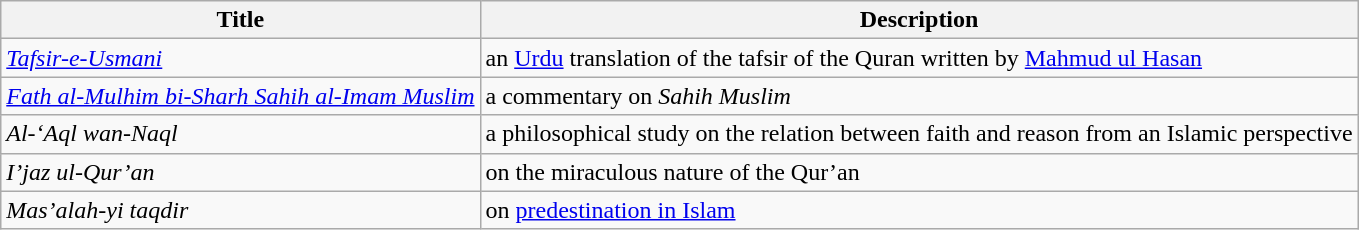<table class="wikitable">
<tr>
<th>Title</th>
<th>Description</th>
</tr>
<tr>
<td><em><a href='#'>Tafsir-e-Usmani</a></em></td>
<td>an <a href='#'>Urdu</a> translation of the tafsir of the Quran written by <a href='#'>Mahmud ul Hasan</a></td>
</tr>
<tr>
<td><em><a href='#'>Fath al-Mulhim bi-Sharh Sahih al-Imam Muslim</a></em></td>
<td>a commentary on <em>Sahih Muslim</em></td>
</tr>
<tr>
<td><em>Al-‘Aql wan-Naql</em></td>
<td>a philosophical study on the relation between faith and reason from an Islamic perspective</td>
</tr>
<tr>
<td><em>I’jaz ul-Qur’an</em></td>
<td>on the miraculous nature of the Qur’an</td>
</tr>
<tr>
<td><em>Mas’alah-yi taqdir</em></td>
<td>on <a href='#'>predestination in Islam</a></td>
</tr>
</table>
